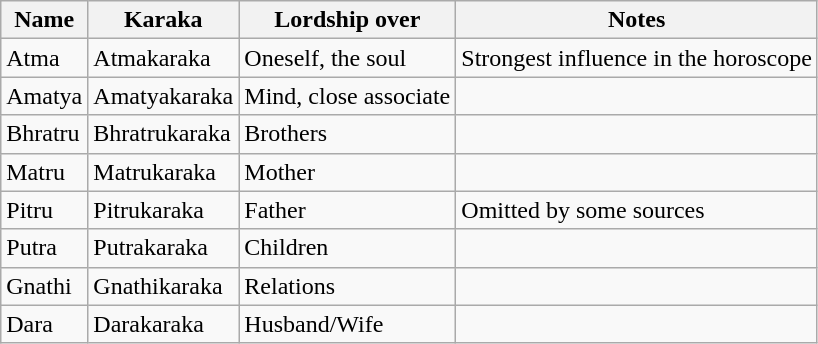<table class=wikitable>
<tr>
<th>Name</th>
<th>Karaka</th>
<th>Lordship over</th>
<th>Notes</th>
</tr>
<tr>
<td>Atma</td>
<td>Atmakaraka</td>
<td>Oneself, the soul</td>
<td>Strongest influence in the horoscope</td>
</tr>
<tr>
<td>Amatya</td>
<td>Amatyakaraka</td>
<td>Mind, close associate</td>
<td></td>
</tr>
<tr>
<td>Bhratru</td>
<td>Bhratrukaraka</td>
<td>Brothers</td>
<td></td>
</tr>
<tr>
<td>Matru</td>
<td>Matrukaraka</td>
<td>Mother</td>
<td></td>
</tr>
<tr>
<td>Pitru</td>
<td>Pitrukaraka</td>
<td>Father</td>
<td>Omitted by some sources</td>
</tr>
<tr>
<td>Putra</td>
<td>Putrakaraka</td>
<td>Children</td>
<td></td>
</tr>
<tr>
<td>Gnathi</td>
<td>Gnathikaraka</td>
<td>Relations</td>
<td></td>
</tr>
<tr>
<td>Dara</td>
<td>Darakaraka</td>
<td>Husband/Wife</td>
<td></td>
</tr>
</table>
